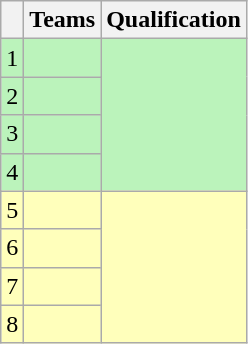<table class="wikitable">
<tr>
<th scope=col></th>
<th>Teams</th>
<th>Qualification</th>
</tr>
<tr style="background:#BBF3BB">
<td>1</td>
<td></td>
<td rowspan="4"></td>
</tr>
<tr style="background:#BBF3BB">
<td>2</td>
<td></td>
</tr>
<tr style="background:#BBF3BB">
<td>3</td>
<td></td>
</tr>
<tr style="background:#BBF3BB">
<td>4</td>
<td></td>
</tr>
<tr style="background:#FFFFBB">
<td>5</td>
<td></td>
<td rowspan="4"></td>
</tr>
<tr style="background:#FFFFBB">
<td>6</td>
<td></td>
</tr>
<tr style="background:#FFFFBB">
<td>7</td>
<td></td>
</tr>
<tr style="background:#FFFFBB">
<td>8</td>
<td></td>
</tr>
</table>
